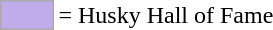<table>
<tr>
<td style="background-color:#C0ACEA; border:1px solid #aaaaaa; width:2em;"></td>
<td>= Husky Hall of Fame</td>
</tr>
</table>
